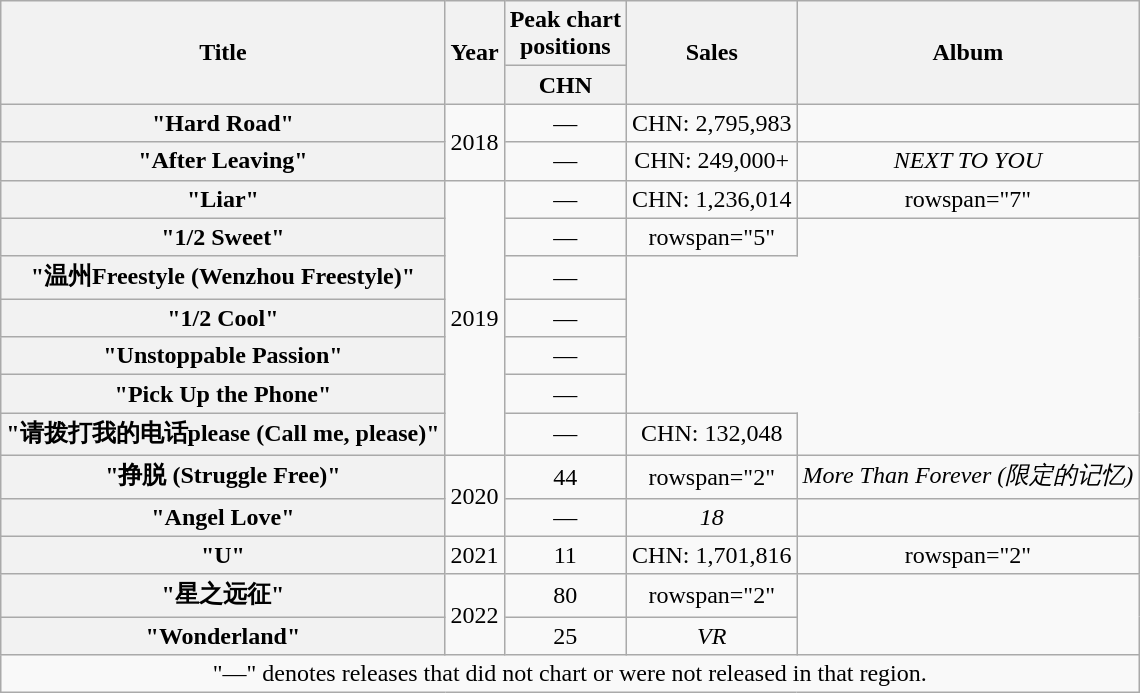<table class="wikitable plainrowheaders" style="text-align:center;">
<tr>
<th rowspan="2" scope="col">Title</th>
<th rowspan="2" scope="col">Year</th>
<th>Peak chart <br> positions</th>
<th rowspan="2">Sales</th>
<th rowspan="2">Album</th>
</tr>
<tr>
<th>CHN<br></th>
</tr>
<tr>
<th scope="row">"Hard Road"</th>
<td rowspan="2">2018</td>
<td>—</td>
<td>CHN: 2,795,983</td>
<td></td>
</tr>
<tr>
<th scope="row">"After Leaving"</th>
<td>—</td>
<td>CHN: 249,000+</td>
<td><em>NEXT TO YOU</em> </td>
</tr>
<tr>
<th scope="row">"Liar"</th>
<td rowspan="7">2019</td>
<td>—</td>
<td>CHN: 1,236,014</td>
<td>rowspan="7" </td>
</tr>
<tr>
<th scope="row">"1/2 Sweet"</th>
<td>—</td>
<td>rowspan="5" </td>
</tr>
<tr>
<th scope="row">"温州Freestyle (Wenzhou Freestyle)"</th>
<td>—</td>
</tr>
<tr>
<th scope="row">"1/2 Cool"</th>
<td>—</td>
</tr>
<tr>
<th scope="row">"Unstoppable Passion"</th>
<td>—</td>
</tr>
<tr>
<th scope="row">"Pick Up the Phone"</th>
<td>—</td>
</tr>
<tr>
<th scope="row">"请拨打我的电话please (Call me, please)"</th>
<td>—</td>
<td>CHN: 132,048</td>
</tr>
<tr>
<th scope="row">"挣脱 (Struggle Free)"</th>
<td rowspan="2">2020</td>
<td>44</td>
<td>rowspan="2" </td>
<td><em>More Than Forever (限定的记忆)</em> </td>
</tr>
<tr>
<th scope="row">"Angel Love"</th>
<td>—</td>
<td><em>18</em></td>
</tr>
<tr>
<th scope="row">"U"</th>
<td>2021</td>
<td>11</td>
<td>CHN: 1,701,816</td>
<td>rowspan="2" </td>
</tr>
<tr>
<th scope="row">"星之远征"</th>
<td rowspan="2">2022</td>
<td>80</td>
<td>rowspan="2" </td>
</tr>
<tr>
<th scope="row">"Wonderland"</th>
<td>25</td>
<td><em>VR</em></td>
</tr>
<tr>
<td colspan="5">"—" denotes releases that did not chart or were not released in that region.</td>
</tr>
</table>
